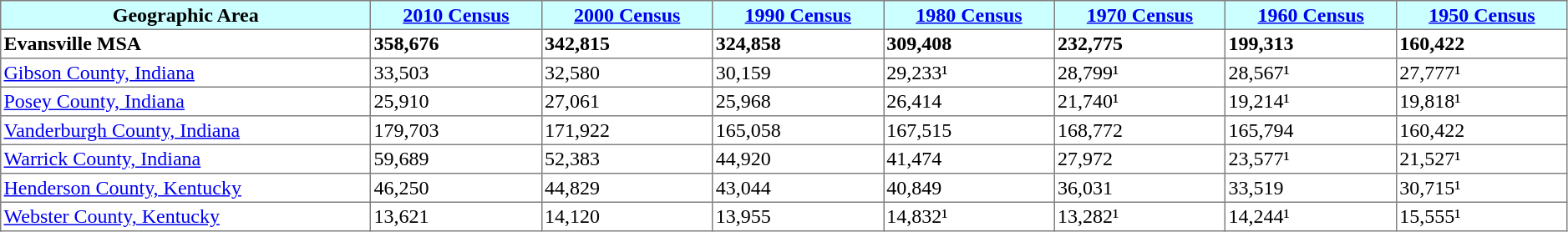<table style="width:99%" frame="box" rules="all" cellpadding="2">
<tr style="background-color:#CCFFFF;text-align:center;">
<th>Geographic Area</th>
<th><a href='#'>2010 Census</a></th>
<th><a href='#'>2000 Census</a></th>
<th><a href='#'>1990 Census</a></th>
<th><a href='#'>1980 Census</a></th>
<th><a href='#'>1970 Census</a></th>
<th><a href='#'>1960 Census</a></th>
<th><a href='#'>1950 Census</a></th>
</tr>
<tr>
<td><strong>Evansville MSA</strong></td>
<td><strong>358,676</strong></td>
<td><strong>342,815</strong></td>
<td><strong>324,858</strong></td>
<td><strong>309,408</strong></td>
<td><strong>232,775</strong></td>
<td><strong>199,313</strong></td>
<td><strong>160,422</strong></td>
</tr>
<tr>
<td><a href='#'>Gibson County, Indiana</a></td>
<td>33,503</td>
<td>32,580</td>
<td>30,159</td>
<td>29,233¹</td>
<td>28,799¹</td>
<td>28,567¹</td>
<td>27,777¹</td>
</tr>
<tr>
<td><a href='#'>Posey County, Indiana</a></td>
<td>25,910</td>
<td>27,061</td>
<td>25,968</td>
<td>26,414</td>
<td>21,740¹</td>
<td>19,214¹</td>
<td>19,818¹</td>
</tr>
<tr>
<td><a href='#'>Vanderburgh County, Indiana</a></td>
<td>179,703</td>
<td>171,922</td>
<td>165,058</td>
<td>167,515</td>
<td>168,772</td>
<td>165,794</td>
<td>160,422</td>
</tr>
<tr>
<td><a href='#'>Warrick County, Indiana</a></td>
<td>59,689</td>
<td>52,383</td>
<td>44,920</td>
<td>41,474</td>
<td>27,972</td>
<td>23,577¹</td>
<td>21,527¹</td>
</tr>
<tr>
<td><a href='#'>Henderson County, Kentucky</a></td>
<td>46,250</td>
<td>44,829</td>
<td>43,044</td>
<td>40,849</td>
<td>36,031</td>
<td>33,519</td>
<td>30,715¹</td>
</tr>
<tr>
<td><a href='#'>Webster County, Kentucky</a></td>
<td>13,621</td>
<td>14,120</td>
<td>13,955</td>
<td>14,832¹</td>
<td>13,282¹</td>
<td>14,244¹</td>
<td>15,555¹</td>
</tr>
</table>
